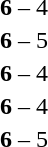<table style="text-align:center">
<tr>
<th width=223></th>
<th width=100></th>
<th width=223></th>
</tr>
<tr>
<td align=right></td>
<td></td>
<td align=left></td>
</tr>
<tr>
<td align=right></td>
<td><strong>6</strong> – 4</td>
<td align=left></td>
</tr>
<tr>
<td align=right></td>
<td><strong>6</strong> – 5</td>
<td align=left></td>
</tr>
<tr>
<td align=right></td>
<td><strong>6</strong> – 4</td>
<td align=left></td>
</tr>
<tr>
<td align=right></td>
<td><strong>6</strong> – 4</td>
<td align=left></td>
</tr>
<tr>
<td align=right></td>
<td><strong>6</strong> – 5</td>
<td align=left></td>
</tr>
</table>
